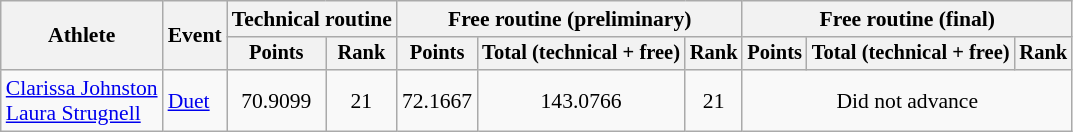<table class="wikitable" style="font-size:90%">
<tr>
<th rowspan="2">Athlete</th>
<th rowspan="2">Event</th>
<th colspan=2>Technical routine</th>
<th colspan=3>Free routine (preliminary)</th>
<th colspan=3>Free routine (final)</th>
</tr>
<tr style="font-size:95%">
<th>Points</th>
<th>Rank</th>
<th>Points</th>
<th>Total (technical + free)</th>
<th>Rank</th>
<th>Points</th>
<th>Total (technical + free)</th>
<th>Rank</th>
</tr>
<tr align=center>
<td align=left><a href='#'>Clarissa Johnston</a><br><a href='#'>Laura Strugnell</a></td>
<td align=left><a href='#'>Duet</a></td>
<td>70.9099</td>
<td>21</td>
<td>72.1667</td>
<td>143.0766</td>
<td>21</td>
<td colspan="3">Did not advance</td>
</tr>
</table>
